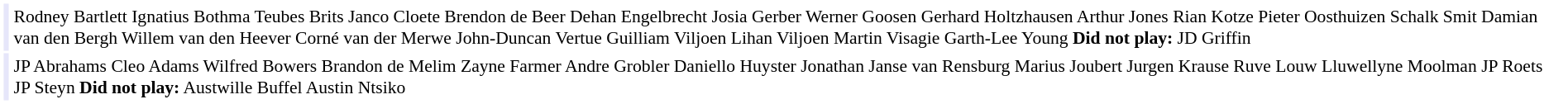<table cellpadding="2" style="border: 1px solid white; font-size:90%;">
<tr>
<td colspan="2" align="right" bgcolor="lavender"></td>
<td align="left">Rodney Bartlett Ignatius Bothma Teubes Brits Janco Cloete Brendon de Beer Dehan Engelbrecht Josia Gerber Werner Goosen Gerhard Holtzhausen Arthur Jones Rian Kotze Pieter Oosthuizen Schalk Smit Damian van den Bergh Willem van den Heever Corné van der Merwe John-Duncan Vertue Guilliam Viljoen Lihan Viljoen Martin Visagie Garth-Lee Young <strong>Did not play:</strong> JD Griffin</td>
</tr>
<tr>
<td colspan="2" align="right" bgcolor="lavender"></td>
<td align="left">JP Abrahams Cleo Adams Wilfred Bowers Brandon de Melim Zayne Farmer Andre Grobler Daniello Huyster Jonathan Janse van Rensburg Marius Joubert Jurgen Krause Ruve Louw Lluwellyne Moolman JP Roets JP Steyn <strong>Did not play:</strong> Austwille Buffel Austin Ntsiko</td>
</tr>
</table>
